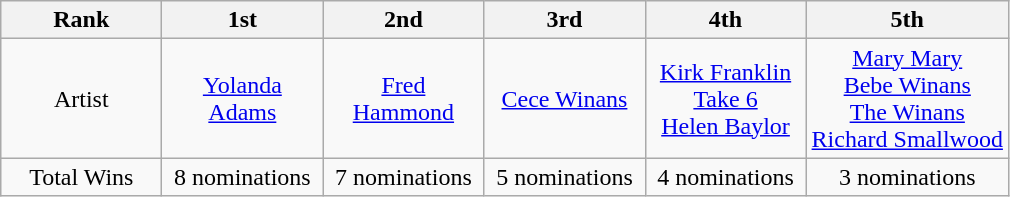<table class="wikitable" border="1">
<tr>
<th width="100">Rank</th>
<th width="100">1st</th>
<th width="100">2nd</th>
<th width="100">3rd</th>
<th width="100">4th</th>
<th width+"100">5th</th>
</tr>
<tr align=center>
<td>Artist</td>
<td><a href='#'>Yolanda Adams</a></td>
<td><a href='#'>Fred Hammond</a></td>
<td><a href='#'>Cece Winans</a></td>
<td><a href='#'>Kirk Franklin</a><br><a href='#'>Take 6</a><br><a href='#'>Helen Baylor</a></td>
<td><a href='#'>Mary Mary</a><br><a href='#'>Bebe Winans</a><br><a href='#'>The Winans</a><br><a href='#'>Richard Smallwood</a></td>
</tr>
<tr align=center>
<td>Total Wins</td>
<td>8 nominations</td>
<td>7 nominations</td>
<td>5 nominations</td>
<td>4 nominations</td>
<td>3 nominations</td>
</tr>
</table>
